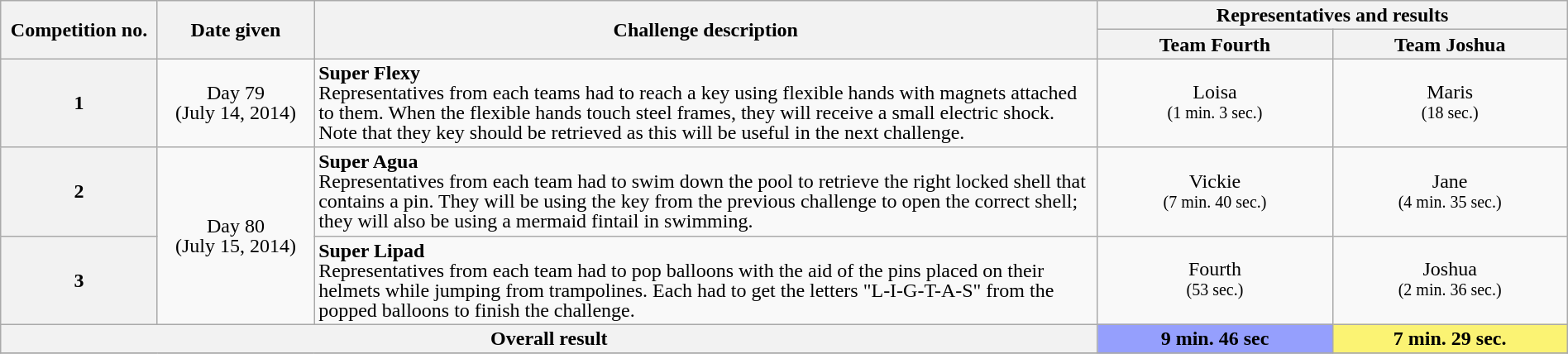<table class="wikitable" style="text-align:center; font-size:100%; line-height:16px;" width="100%">
<tr>
<th style="width:10%;" rowspan="2">Competition no.</th>
<th style="width:10%;" rowspan="2">Date given</th>
<th style="width:50%;" rowspan="2">Challenge description</th>
<th style="width:30%;" colspan="2">Representatives and results</th>
</tr>
<tr>
<th style="width:15%;">Team Fourth</th>
<th style="width:15%;">Team Joshua</th>
</tr>
<tr>
<th>1</th>
<td>Day 79<br>(July 14, 2014)</td>
<td style="text-align:left;"><strong>Super Flexy</strong><br>Representatives from each teams had to reach a key using flexible hands with magnets attached to them. When the flexible hands touch steel frames, they will receive a small electric shock. Note that they key should be retrieved as this will be useful in the next challenge.</td>
<td>Loisa<br><small>(1 min. 3 sec.)</small></td>
<td>Maris<br><small>(18 sec.)</small></td>
</tr>
<tr>
<th>2</th>
<td rowspan="2">Day 80<br>(July 15, 2014)</td>
<td style="text-align:left;"><strong>Super Agua</strong><br>Representatives from each team had to swim down the pool to retrieve the right locked shell that contains a pin. They will be using the key from the previous challenge to open the correct shell; they will also be using a mermaid fintail in swimming.</td>
<td>Vickie<br><small>(7 min. 40 sec.)</small></td>
<td>Jane<br><small>(4 min. 35 sec.)</small></td>
</tr>
<tr>
<th>3</th>
<td style="text-align:left;"><strong>Super Lipad</strong><br>Representatives from each team had to pop balloons with the aid of the pins placed on their helmets while jumping from trampolines. Each had to get the letters "L-I-G-T-A-S" from the popped balloons to finish the challenge.</td>
<td>Fourth<br><small>(53 sec.)</small></td>
<td>Joshua<br><small>(2 min. 36 sec.)</small></td>
</tr>
<tr>
<th colspan="3">Overall result</th>
<td style="background:#959FFD;"><strong>9 min. 46 sec</strong></td>
<td style="background:#FBF373;"><strong>7 min. 29 sec.</strong></td>
</tr>
<tr>
</tr>
</table>
